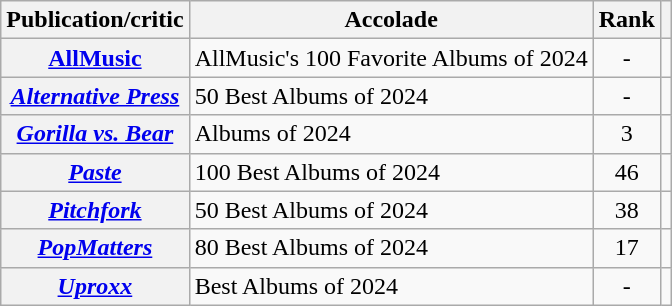<table class="wikitable sortable plainrowheaders">
<tr>
<th scope="col">Publication/critic</th>
<th scope="col">Accolade</th>
<th scope="col">Rank</th>
<th scope="col" class="unsortable"></th>
</tr>
<tr>
<th scope="row"><a href='#'>AllMusic</a></th>
<td>AllMusic's 100 Favorite Albums of 2024</td>
<td style="text-align: center;">-</td>
<td style="text-align: center;"></td>
</tr>
<tr>
<th scope="row"><em><a href='#'>Alternative Press</a></em></th>
<td>50 Best Albums of 2024</td>
<td style="text-align: center;">-</td>
<td style="text-align: center;"></td>
</tr>
<tr>
<th scope="row"><em><a href='#'>Gorilla vs. Bear</a></em></th>
<td>Albums of 2024</td>
<td style="text-align: center;">3</td>
<td style="text-align: center;"></td>
</tr>
<tr>
<th scope="row"><em><a href='#'>Paste</a></em></th>
<td>100 Best Albums of 2024</td>
<td style="text-align: center;">46</td>
<td style="text-align: center;"></td>
</tr>
<tr>
<th scope="row"><em><a href='#'>Pitchfork</a></em></th>
<td>50 Best Albums of 2024</td>
<td style="text-align: center;">38</td>
<td style="text-align: center;"></td>
</tr>
<tr>
<th scope="row"><em><a href='#'>PopMatters</a></em></th>
<td>80 Best Albums of 2024</td>
<td style="text-align: center;">17</td>
<td style="text-align: center;"></td>
</tr>
<tr>
<th scope="row"><em><a href='#'>Uproxx</a></em></th>
<td>Best Albums of 2024</td>
<td style="text-align: center;">-</td>
<td style="text-align: center;"></td>
</tr>
</table>
